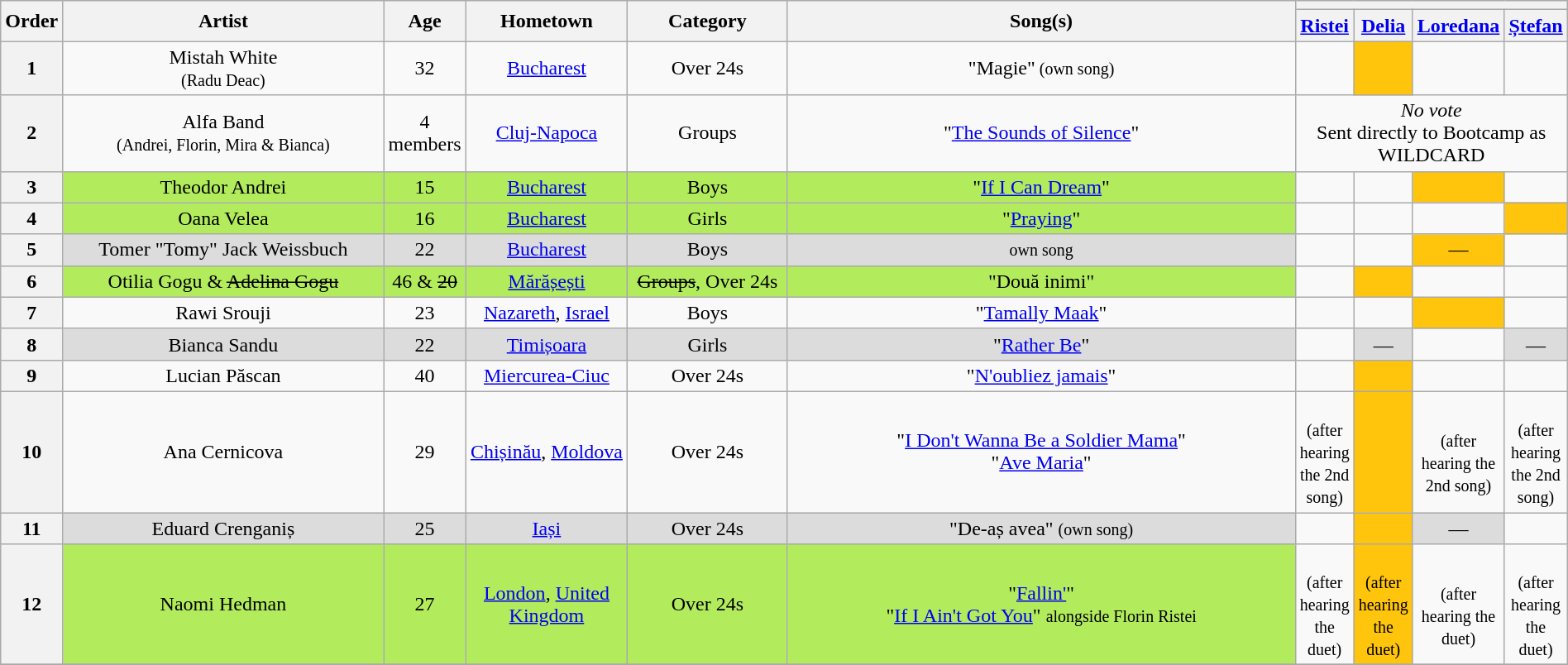<table class="wikitable" style="text-align:center;width:100%;max-width:115em;margin:auto">
<tr>
<th rowspan="2" style="width:3em">Order</th>
<th rowspan="2" style="width:23%">Artist</th>
<th rowspan="2" style="width:3em">Age</th>
<th rowspan="2" style="width:11%">Hometown</th>
<th rowspan="2" style="width:11%">Category</th>
<th rowspan="2" style="width:37%">Song(s)</th>
<th colspan="4"></th>
</tr>
<tr>
<th><a href='#'>Ristei</a></th>
<th><a href='#'>Delia</a></th>
<th><a href='#'>Loredana</a></th>
<th><a href='#'>Ștefan</a></th>
</tr>
<tr>
<th>1</th>
<td>Mistah White<br><small>(Radu Deac)</small></td>
<td>32</td>
<td><a href='#'>Bucharest</a></td>
<td>Over 24s</td>
<td>"Magie"<small> (own song)</small></td>
<td></td>
<td bgcolor="#ffc40c"></td>
<td></td>
<td></td>
</tr>
<tr>
<th>2</th>
<td>Alfa Band <br> <small>(Andrei, Florin, Mira & Bianca)</small></td>
<td>4 members</td>
<td><a href='#'>Cluj-Napoca</a></td>
<td>Groups</td>
<td>"<a href='#'>The Sounds of Silence</a>"</td>
<td colspan="4"><em>No vote</em><br>Sent directly to Bootcamp as WILDCARD</td>
</tr>
<tr>
<th>3</th>
<td bgcolor="#B2EC5D">Theodor Andrei</td>
<td bgcolor="#B2EC5D">15</td>
<td bgcolor="#B2EC5D"><a href='#'>Bucharest</a></td>
<td bgcolor="#B2EC5D">Boys</td>
<td bgcolor="#B2EC5D">"<a href='#'>If I Can Dream</a>"</td>
<td></td>
<td></td>
<td bgcolor="#ffc40c"></td>
<td></td>
</tr>
<tr>
<th>4</th>
<td bgcolor="#B2EC5D">Oana Velea</td>
<td bgcolor="#B2EC5D">16</td>
<td bgcolor="#B2EC5D"><a href='#'>Bucharest</a></td>
<td bgcolor="#B2EC5D">Girls</td>
<td bgcolor="#B2EC5D">"<a href='#'>Praying</a>"</td>
<td></td>
<td></td>
<td></td>
<td bgcolor="#ffc40c"></td>
</tr>
<tr>
<th>5</th>
<td bgcolor="#dcdcdc">Tomer "Tomy" Jack Weissbuch</td>
<td bgcolor="#dcdcdc">22</td>
<td bgcolor="#dcdcdc"><a href='#'>Bucharest</a></td>
<td bgcolor="#dcdcdc">Boys</td>
<td bgcolor="#dcdcdc"><small>own song</small></td>
<td></td>
<td></td>
<td bgcolor="#ffc40c">—</td>
<td></td>
</tr>
<tr>
<th>6</th>
<td bgcolor="#B2EC5D">Otilia Gogu & <s>Adelina Gogu</s></td>
<td bgcolor="#B2EC5D">46 & <s>20</s></td>
<td bgcolor="#B2EC5D"><a href='#'>Mărășești</a></td>
<td bgcolor="#B2EC5D"><s>Groups</s>, Over 24s</td>
<td bgcolor="#B2EC5D">"Două inimi"</td>
<td></td>
<td bgcolor="#ffc40c"></td>
<td></td>
<td></td>
</tr>
<tr>
<th>7</th>
<td>Rawi Srouji</td>
<td>23</td>
<td><a href='#'>Nazareth</a>, <a href='#'>Israel</a></td>
<td>Boys</td>
<td>"<a href='#'>Tamally Maak</a>"</td>
<td></td>
<td></td>
<td bgcolor="#ffc40c"></td>
<td></td>
</tr>
<tr>
<th>8</th>
<td bgcolor="#dcdcdc">Bianca Sandu</td>
<td bgcolor="#dcdcdc">22</td>
<td bgcolor="#dcdcdc"><a href='#'>Timișoara</a></td>
<td bgcolor="#dcdcdc">Girls</td>
<td bgcolor="#dcdcdc">"<a href='#'>Rather Be</a>"</td>
<td></td>
<td bgcolor="#dcdcdc">—</td>
<td></td>
<td bgcolor="#dcdcdc">—</td>
</tr>
<tr>
<th>9</th>
<td>Lucian Păscan</td>
<td>40</td>
<td><a href='#'>Miercurea-Ciuc</a></td>
<td>Over 24s</td>
<td>"<a href='#'>N'oubliez jamais</a>"</td>
<td></td>
<td bgcolor="#ffc40c"></td>
<td></td>
<td></td>
</tr>
<tr>
<th>10</th>
<td>Ana Cernicova</td>
<td>29</td>
<td><a href='#'>Chișinău</a>, <a href='#'>Moldova</a></td>
<td>Over 24s</td>
<td>"<a href='#'>I Don't Wanna Be a Soldier Mama</a>" <br> "<a href='#'>Ave Maria</a>"</td>
<td> <br><small>(after hearing the 2nd song)</small></td>
<td bgcolor="#ffc40c"></td>
<td><br><small>(after hearing the 2nd song)</small></td>
<td><br><small>(after hearing the 2nd song)</small></td>
</tr>
<tr>
<th>11</th>
<td bgcolor="#dcdcdc">Eduard Crenganiș</td>
<td bgcolor="#dcdcdc">25</td>
<td bgcolor="#dcdcdc"><a href='#'>Iași</a></td>
<td bgcolor="#dcdcdc">Over 24s</td>
<td bgcolor="#dcdcdc">"De-aș avea" <small>(own song)</small></td>
<td></td>
<td bgcolor="#ffc40c"></td>
<td bgcolor="#dcdcdc">—</td>
<td></td>
</tr>
<tr>
<th>12</th>
<td bgcolor="#B2EC5D">Naomi Hedman</td>
<td bgcolor="#B2EC5D">27</td>
<td bgcolor="#B2EC5D"><a href='#'>London</a>, <a href='#'>United Kingdom</a></td>
<td bgcolor="#B2EC5D">Over 24s</td>
<td bgcolor="#B2EC5D">"<a href='#'>Fallin'</a>" <br> "<a href='#'>If I Ain't Got You</a>" <small> alongside Florin Ristei</small></td>
<td><br> <small>(after hearing the duet)</small></td>
<td bgcolor="#ffc40c"> <br><small>(after hearing the duet)</small></td>
<td> <br><small>(after hearing the duet)</small></td>
<td> <br><small>(after hearing the duet)</small></td>
</tr>
<tr>
</tr>
</table>
